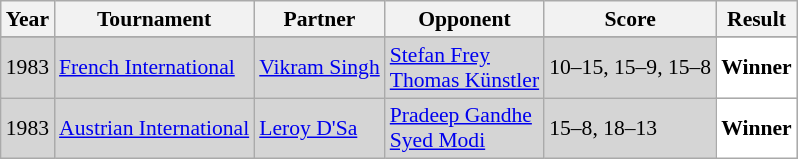<table class="sortable wikitable" style="font-size: 90%;">
<tr>
<th>Year</th>
<th>Tournament</th>
<th>Partner</th>
<th>Opponent</th>
<th>Score</th>
<th>Result</th>
</tr>
<tr>
</tr>
<tr style="background:#D5D5D5">
<td align="center">1983</td>
<td align="left"><a href='#'>French International</a></td>
<td align="left"> <a href='#'>Vikram Singh</a></td>
<td align="left"> <a href='#'>Stefan Frey</a> <br>  <a href='#'>Thomas Künstler</a></td>
<td align="left">10–15, 15–9, 15–8</td>
<td style="text-align:left; background:white"> <strong>Winner</strong></td>
</tr>
<tr style="background:#D5D5D5">
<td align="center">1983</td>
<td align="left"><a href='#'>Austrian International</a></td>
<td align="left"> <a href='#'>Leroy D'Sa</a></td>
<td align="left"> <a href='#'>Pradeep Gandhe</a> <br>  <a href='#'>Syed Modi</a></td>
<td align="left">15–8, 18–13</td>
<td style="text-align:left; background:white"> <strong>Winner</strong></td>
</tr>
</table>
